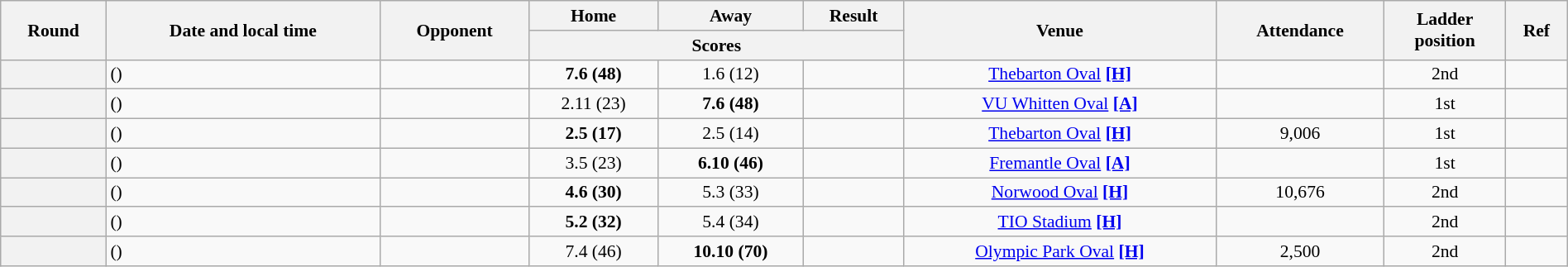<table class="wikitable plainrowheaders" style="font-size:90%; width:100%; text-align:center;">
<tr>
<th scope="col" rowspan="2">Round</th>
<th scope="col" rowspan="2">Date and local time</th>
<th scope="col" rowspan="2">Opponent</th>
<th scope="col">Home</th>
<th scope="col">Away</th>
<th scope="col">Result</th>
<th scope="col" rowspan="2">Venue</th>
<th scope="col" rowspan="2">Attendance</th>
<th scope="col" rowspan="2">Ladder<br>position</th>
<th scope="col" class="unsortable" rowspan=2>Ref</th>
</tr>
<tr>
<th scope="col" colspan="3">Scores</th>
</tr>
<tr>
<th scope="row"></th>
<td align=left> ()</td>
<td align=left></td>
<td><strong>7.6 (48)</strong></td>
<td>1.6 (12)</td>
<td></td>
<td><a href='#'>Thebarton Oval</a> <a href='#'><strong>[H]</strong></a></td>
<td></td>
<td>2nd </td>
<td></td>
</tr>
<tr>
<th scope="row"></th>
<td align=left> ()</td>
<td align=left></td>
<td>2.11 (23)</td>
<td><strong>7.6 (48)</strong></td>
<td></td>
<td><a href='#'>VU Whitten Oval</a> <a href='#'><strong>[A]</strong></a></td>
<td></td>
<td>1st </td>
<td></td>
</tr>
<tr>
<th scope="row"></th>
<td align=left> ()</td>
<td align=left></td>
<td><strong>2.5 (17)</strong></td>
<td>2.5 (14)</td>
<td></td>
<td><a href='#'>Thebarton Oval</a> <a href='#'><strong>[H]</strong></a></td>
<td>9,006</td>
<td>1st </td>
<td></td>
</tr>
<tr>
<th scope="row"></th>
<td align=left> ()</td>
<td align=left></td>
<td>3.5 (23)</td>
<td><strong>6.10 (46)</strong></td>
<td></td>
<td><a href='#'>Fremantle Oval</a> <a href='#'><strong>[A]</strong></a></td>
<td></td>
<td>1st </td>
<td></td>
</tr>
<tr>
<th scope="row"></th>
<td align=left> ()</td>
<td align=left></td>
<td><strong>4.6 (30)</strong></td>
<td>5.3 (33)</td>
<td></td>
<td><a href='#'>Norwood Oval</a> <a href='#'><strong>[H]</strong></a></td>
<td>10,676</td>
<td>2nd </td>
<td></td>
</tr>
<tr>
<th scope="row"></th>
<td align=left> ()</td>
<td align=left></td>
<td><strong>5.2 (32)</strong></td>
<td>5.4 (34)</td>
<td></td>
<td><a href='#'>TIO Stadium</a> <a href='#'><strong>[H]</strong></a></td>
<td></td>
<td>2nd </td>
<td></td>
</tr>
<tr>
<th scope="row"></th>
<td align=left> ()</td>
<td align=left></td>
<td>7.4 (46)</td>
<td><strong>10.10 (70)</strong></td>
<td></td>
<td><a href='#'>Olympic Park Oval</a> <a href='#'><strong>[H]</strong></a></td>
<td>2,500</td>
<td>2nd </td>
<td></td>
</tr>
</table>
